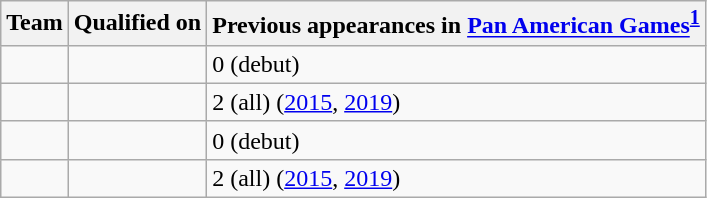<table class="wikitable sortable">
<tr>
<th>Team</th>
<th>Qualified on</th>
<th data-sort-type="number">Previous appearances in <a href='#'>Pan American Games</a><sup><a href='#'>1</a></sup></th>
</tr>
<tr>
<td></td>
<td></td>
<td>0 (debut)</td>
</tr>
<tr>
<td></td>
<td></td>
<td>2 (all) (<a href='#'>2015</a>, <a href='#'>2019</a>)</td>
</tr>
<tr>
<td></td>
<td></td>
<td>0 (debut)</td>
</tr>
<tr>
<td></td>
<td></td>
<td>2 (all) (<a href='#'>2015</a>, <a href='#'>2019</a>)</td>
</tr>
</table>
